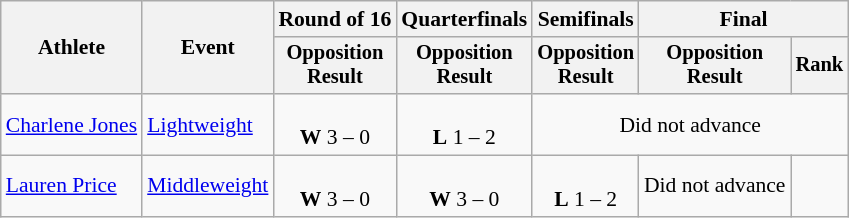<table class="wikitable" style="font-size:90%;">
<tr>
<th rowspan=2>Athlete</th>
<th rowspan=2>Event</th>
<th>Round of 16</th>
<th>Quarterfinals</th>
<th>Semifinals</th>
<th colspan=2>Final</th>
</tr>
<tr style="font-size:95%">
<th>Opposition<br>Result</th>
<th>Opposition<br>Result</th>
<th>Opposition<br>Result</th>
<th>Opposition<br>Result</th>
<th>Rank</th>
</tr>
<tr align=center>
<td align=left><a href='#'>Charlene Jones</a></td>
<td align=left><a href='#'>Lightweight</a></td>
<td><br><strong>W</strong> 3 – 0</td>
<td><br><strong>L</strong> 1 – 2</td>
<td colspan=3>Did not advance</td>
</tr>
<tr align=center>
<td align=left><a href='#'>Lauren Price</a></td>
<td align=left><a href='#'>Middleweight</a></td>
<td><br><strong>W</strong> 3 – 0</td>
<td><br><strong>W</strong> 3 – 0</td>
<td><br><strong>L</strong> 1 – 2</td>
<td>Did not advance</td>
<td></td>
</tr>
</table>
